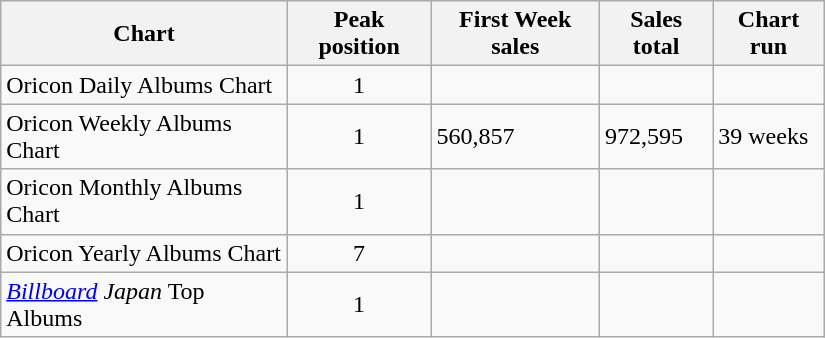<table class="wikitable" width="550px">
<tr>
<th>Chart</th>
<th>Peak position</th>
<th>First Week sales</th>
<th>Sales total</th>
<th>Chart run</th>
</tr>
<tr>
<td>Oricon Daily Albums Chart</td>
<td align="center">1</td>
<td></td>
<td></td>
<td></td>
</tr>
<tr>
<td>Oricon Weekly Albums Chart</td>
<td align="center">1</td>
<td>560,857</td>
<td>972,595</td>
<td>39 weeks</td>
</tr>
<tr>
<td>Oricon Monthly Albums Chart</td>
<td align="center">1</td>
<td></td>
<td></td>
<td></td>
</tr>
<tr>
<td>Oricon Yearly Albums Chart</td>
<td align="center">7</td>
<td></td>
<td></td>
<td></td>
</tr>
<tr>
<td><em><a href='#'>Billboard</a> Japan</em> Top Albums</td>
<td align="center">1</td>
<td></td>
<td></td>
<td></td>
</tr>
</table>
